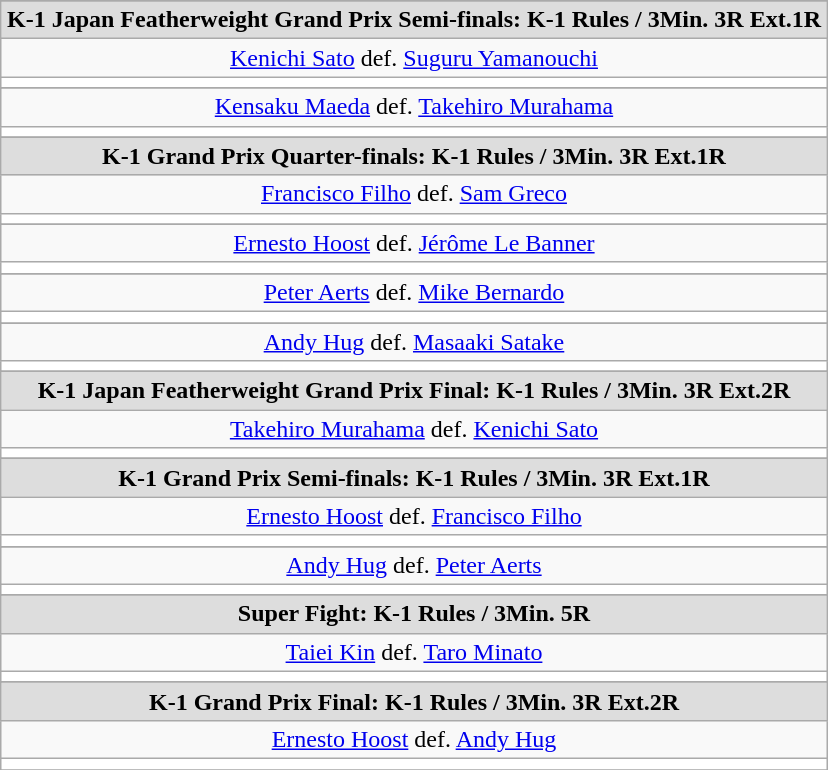<table class="wikitable" style="clear:both; margin:1.5em auto; text-align:center;">
<tr>
</tr>
<tr align="center"  bgcolor="#dddddd">
<td><strong>K-1 Japan Featherweight Grand Prix Semi-finals: K-1 Rules / 3Min. 3R Ext.1R</strong></td>
</tr>
<tr align="center"  bgcolor=>
<td align=center> <a href='#'>Kenichi Sato</a> def. <a href='#'>Suguru Yamanouchi</a> </td>
</tr>
<tr>
<th style=background:white colspan=2></th>
</tr>
<tr>
</tr>
<tr align="center"  bgcolor=>
<td align=center> <a href='#'>Kensaku Maeda</a> def. <a href='#'>Takehiro Murahama</a> </td>
</tr>
<tr>
<th style=background:white colspan=2></th>
</tr>
<tr>
</tr>
<tr align="center"  bgcolor="#dddddd">
<td><strong>K-1 Grand Prix Quarter-finals: K-1 Rules / 3Min. 3R Ext.1R</strong></td>
</tr>
<tr align="center"  bgcolor=>
<td align=center> <a href='#'>Francisco Filho</a> def. <a href='#'>Sam Greco</a> </td>
</tr>
<tr>
<th style=background:white colspan=2></th>
</tr>
<tr>
</tr>
<tr align="center"  bgcolor=>
<td align=center> <a href='#'>Ernesto Hoost</a> def. <a href='#'>Jérôme Le Banner</a> </td>
</tr>
<tr>
<th style=background:white colspan=2></th>
</tr>
<tr>
</tr>
<tr align="center"  bgcolor=>
<td align=center> <a href='#'>Peter Aerts</a> def. <a href='#'>Mike Bernardo</a> </td>
</tr>
<tr>
<th style=background:white colspan=2></th>
</tr>
<tr>
</tr>
<tr align="center"  bgcolor=>
<td align=center> <a href='#'>Andy Hug</a> def. <a href='#'>Masaaki Satake</a> </td>
</tr>
<tr>
<th style=background:white colspan=2></th>
</tr>
<tr>
</tr>
<tr align="center"  bgcolor="#dddddd">
<td><strong>K-1 Japan Featherweight Grand Prix Final: K-1 Rules / 3Min. 3R Ext.2R</strong></td>
</tr>
<tr align="center"  bgcolor=>
<td align=center> <a href='#'>Takehiro Murahama</a> def. <a href='#'>Kenichi Sato</a> </td>
</tr>
<tr>
<th style=background:white colspan=2></th>
</tr>
<tr>
</tr>
<tr align="center"  bgcolor="#dddddd">
<td><strong>K-1 Grand Prix Semi-finals: K-1 Rules / 3Min. 3R Ext.1R</strong></td>
</tr>
<tr align="center"  bgcolor=>
<td align=center> <a href='#'>Ernesto Hoost</a> def. <a href='#'>Francisco Filho</a> </td>
</tr>
<tr>
<th style=background:white colspan=2></th>
</tr>
<tr>
</tr>
<tr align="center"  bgcolor=>
<td align=center> <a href='#'>Andy Hug</a> def. <a href='#'>Peter Aerts</a> </td>
</tr>
<tr>
<th style=background:white colspan=2></th>
</tr>
<tr>
</tr>
<tr align="center"  bgcolor="#dddddd">
<td><strong>Super Fight: K-1 Rules / 3Min. 5R</strong></td>
</tr>
<tr align="center"  bgcolor=>
<td align=center> <a href='#'>Taiei Kin</a> def. <a href='#'>Taro Minato</a> </td>
</tr>
<tr>
<th style=background:white colspan=2></th>
</tr>
<tr>
</tr>
<tr align="center"  bgcolor="#dddddd">
<td><strong>K-1 Grand Prix Final: K-1 Rules / 3Min. 3R Ext.2R</strong></td>
</tr>
<tr align="center"  bgcolor=>
<td align=center> <a href='#'>Ernesto Hoost</a> def. <a href='#'>Andy Hug</a> </td>
</tr>
<tr>
<th style=background:white colspan=2></th>
</tr>
<tr>
</tr>
</table>
